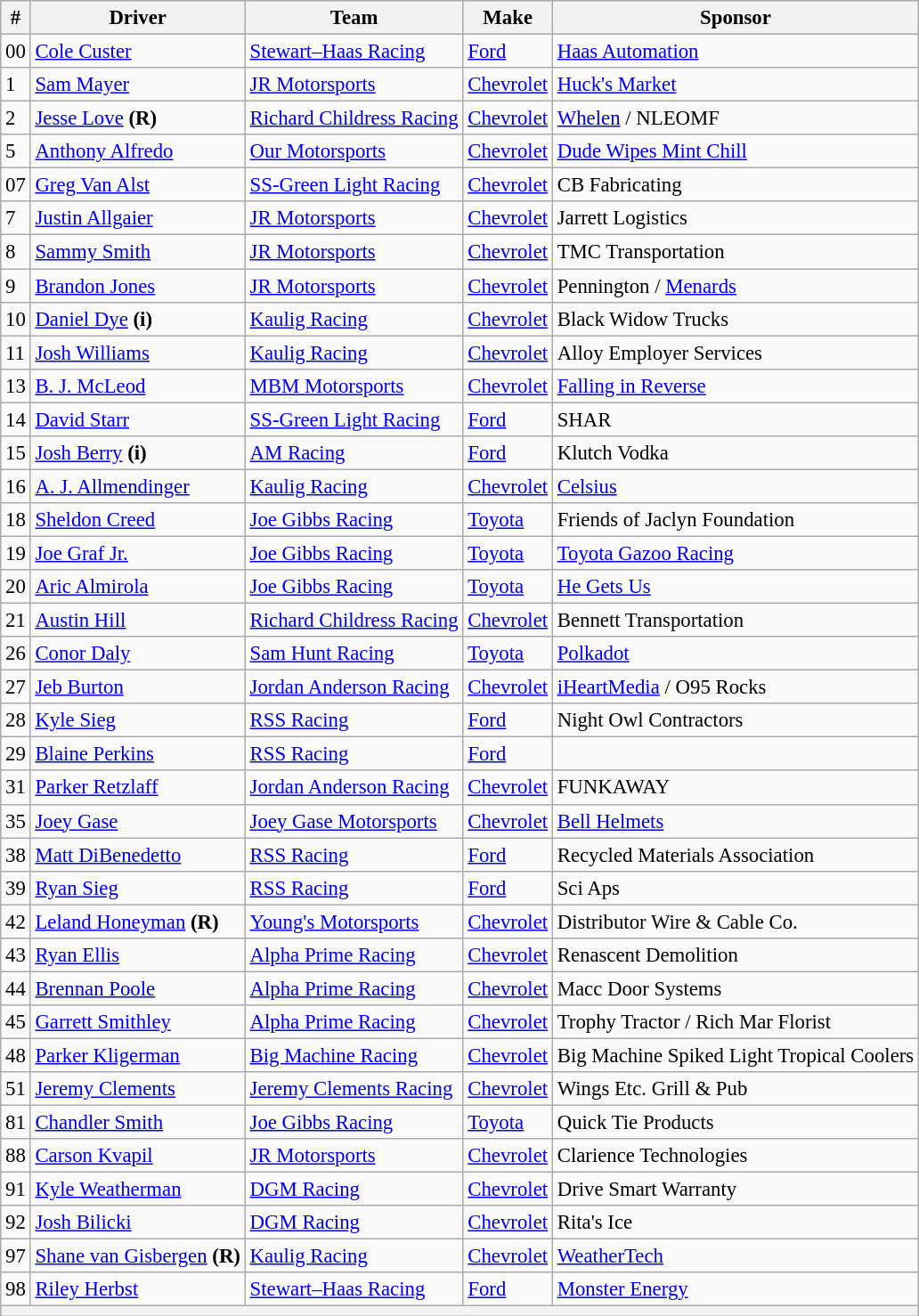<table class="wikitable" style="font-size: 95%;">
<tr>
<th>#</th>
<th>Driver</th>
<th>Team</th>
<th>Make</th>
<th>Sponsor</th>
</tr>
<tr>
<td>00</td>
<td><a href='#'>Cole Custer</a></td>
<td><a href='#'>Stewart–Haas Racing</a></td>
<td><a href='#'>Ford</a></td>
<td><a href='#'>Haas Automation</a></td>
</tr>
<tr>
<td>1</td>
<td><a href='#'>Sam Mayer</a></td>
<td><a href='#'>JR Motorsports</a></td>
<td><a href='#'>Chevrolet</a></td>
<td><a href='#'>Huck's Market</a></td>
</tr>
<tr>
<td>2</td>
<td><a href='#'>Jesse Love</a> <strong>(R)</strong></td>
<td nowrap><a href='#'>Richard Childress Racing</a></td>
<td><a href='#'>Chevrolet</a></td>
<td><a href='#'>Whelen</a> / NLEOMF</td>
</tr>
<tr>
<td>5</td>
<td><a href='#'>Anthony Alfredo</a></td>
<td><a href='#'>Our Motorsports</a></td>
<td><a href='#'>Chevrolet</a></td>
<td><a href='#'>Dude Wipes Mint Chill</a></td>
</tr>
<tr>
<td>07</td>
<td><a href='#'>Greg Van Alst</a></td>
<td><a href='#'>SS-Green Light Racing</a></td>
<td><a href='#'>Chevrolet</a></td>
<td>CB Fabricating</td>
</tr>
<tr>
<td>7</td>
<td><a href='#'>Justin Allgaier</a></td>
<td><a href='#'>JR Motorsports</a></td>
<td><a href='#'>Chevrolet</a></td>
<td>Jarrett Logistics</td>
</tr>
<tr>
<td>8</td>
<td><a href='#'>Sammy Smith</a></td>
<td><a href='#'>JR Motorsports</a></td>
<td><a href='#'>Chevrolet</a></td>
<td>TMC Transportation</td>
</tr>
<tr>
<td>9</td>
<td><a href='#'>Brandon Jones</a></td>
<td><a href='#'>JR Motorsports</a></td>
<td><a href='#'>Chevrolet</a></td>
<td>Pennington / <a href='#'>Menards</a></td>
</tr>
<tr>
<td>10</td>
<td><a href='#'>Daniel Dye</a> <strong>(i)</strong></td>
<td><a href='#'>Kaulig Racing</a></td>
<td><a href='#'>Chevrolet</a></td>
<td>Black Widow Trucks</td>
</tr>
<tr>
<td>11</td>
<td><a href='#'>Josh Williams</a></td>
<td><a href='#'>Kaulig Racing</a></td>
<td><a href='#'>Chevrolet</a></td>
<td>Alloy Employer Services</td>
</tr>
<tr>
<td>13</td>
<td><a href='#'>B. J. McLeod</a></td>
<td><a href='#'>MBM Motorsports</a></td>
<td><a href='#'>Chevrolet</a></td>
<td><a href='#'>Falling in Reverse</a></td>
</tr>
<tr>
<td>14</td>
<td><a href='#'>David Starr</a></td>
<td><a href='#'>SS-Green Light Racing</a></td>
<td><a href='#'>Ford</a></td>
<td>SHAR</td>
</tr>
<tr>
<td>15</td>
<td><a href='#'>Josh Berry</a> <strong>(i)</strong></td>
<td><a href='#'>AM Racing</a></td>
<td><a href='#'>Ford</a></td>
<td>Klutch Vodka</td>
</tr>
<tr>
<td>16</td>
<td><a href='#'>A. J. Allmendinger</a></td>
<td><a href='#'>Kaulig Racing</a></td>
<td><a href='#'>Chevrolet</a></td>
<td><a href='#'>Celsius</a></td>
</tr>
<tr>
<td>18</td>
<td><a href='#'>Sheldon Creed</a></td>
<td><a href='#'>Joe Gibbs Racing</a></td>
<td><a href='#'>Toyota</a></td>
<td>Friends of Jaclyn Foundation</td>
</tr>
<tr>
<td>19</td>
<td><a href='#'>Joe Graf Jr.</a></td>
<td><a href='#'>Joe Gibbs Racing</a></td>
<td><a href='#'>Toyota</a></td>
<td><a href='#'>Toyota Gazoo Racing</a></td>
</tr>
<tr>
<td>20</td>
<td><a href='#'>Aric Almirola</a></td>
<td><a href='#'>Joe Gibbs Racing</a></td>
<td><a href='#'>Toyota</a></td>
<td><a href='#'>He Gets Us</a></td>
</tr>
<tr>
<td>21</td>
<td><a href='#'>Austin Hill</a></td>
<td><a href='#'>Richard Childress Racing</a></td>
<td><a href='#'>Chevrolet</a></td>
<td>Bennett Transportation</td>
</tr>
<tr>
<td>26</td>
<td><a href='#'>Conor Daly</a></td>
<td><a href='#'>Sam Hunt Racing</a></td>
<td><a href='#'>Toyota</a></td>
<td><a href='#'>Polkadot</a></td>
</tr>
<tr>
<td>27</td>
<td><a href='#'>Jeb Burton</a></td>
<td><a href='#'>Jordan Anderson Racing</a></td>
<td><a href='#'>Chevrolet</a></td>
<td><a href='#'>iHeartMedia</a> / O95 Rocks</td>
</tr>
<tr>
<td>28</td>
<td><a href='#'>Kyle Sieg</a></td>
<td><a href='#'>RSS Racing</a></td>
<td><a href='#'>Ford</a></td>
<td>Night Owl Contractors</td>
</tr>
<tr>
<td>29</td>
<td><a href='#'>Blaine Perkins</a></td>
<td><a href='#'>RSS Racing</a></td>
<td><a href='#'>Ford</a></td>
<td></td>
</tr>
<tr>
<td>31</td>
<td><a href='#'>Parker Retzlaff</a></td>
<td><a href='#'>Jordan Anderson Racing</a></td>
<td><a href='#'>Chevrolet</a></td>
<td>FUNKAWAY</td>
</tr>
<tr>
<td>35</td>
<td><a href='#'>Joey Gase</a></td>
<td><a href='#'>Joey Gase Motorsports</a></td>
<td><a href='#'>Chevrolet</a></td>
<td><a href='#'>Bell Helmets</a></td>
</tr>
<tr>
<td>38</td>
<td><a href='#'>Matt DiBenedetto</a></td>
<td><a href='#'>RSS Racing</a></td>
<td><a href='#'>Ford</a></td>
<td>Recycled Materials Association</td>
</tr>
<tr>
<td>39</td>
<td><a href='#'>Ryan Sieg</a></td>
<td><a href='#'>RSS Racing</a></td>
<td><a href='#'>Ford</a></td>
<td>Sci Aps</td>
</tr>
<tr>
<td>42</td>
<td><a href='#'>Leland Honeyman</a> <strong>(R)</strong></td>
<td><a href='#'>Young's Motorsports</a></td>
<td><a href='#'>Chevrolet</a></td>
<td>Distributor Wire & Cable Co.</td>
</tr>
<tr>
<td>43</td>
<td><a href='#'>Ryan Ellis</a></td>
<td><a href='#'>Alpha Prime Racing</a></td>
<td><a href='#'>Chevrolet</a></td>
<td>Renascent Demolition</td>
</tr>
<tr>
<td>44</td>
<td><a href='#'>Brennan Poole</a></td>
<td><a href='#'>Alpha Prime Racing</a></td>
<td><a href='#'>Chevrolet</a></td>
<td>Macc Door Systems</td>
</tr>
<tr>
<td>45</td>
<td><a href='#'>Garrett Smithley</a></td>
<td><a href='#'>Alpha Prime Racing</a></td>
<td><a href='#'>Chevrolet</a></td>
<td>Trophy Tractor / Rich Mar Florist</td>
</tr>
<tr>
<td>48</td>
<td><a href='#'>Parker Kligerman</a></td>
<td><a href='#'>Big Machine Racing</a></td>
<td><a href='#'>Chevrolet</a></td>
<td nowrap>Big Machine Spiked Light Tropical Coolers</td>
</tr>
<tr>
<td>51</td>
<td><a href='#'>Jeremy Clements</a></td>
<td nowrap><a href='#'>Jeremy Clements Racing</a></td>
<td><a href='#'>Chevrolet</a></td>
<td>Wings Etc. Grill & Pub</td>
</tr>
<tr>
<td>81</td>
<td><a href='#'>Chandler Smith</a></td>
<td><a href='#'>Joe Gibbs Racing</a></td>
<td><a href='#'>Toyota</a></td>
<td>Quick Tie Products</td>
</tr>
<tr>
<td>88</td>
<td><a href='#'>Carson Kvapil</a></td>
<td><a href='#'>JR Motorsports</a></td>
<td><a href='#'>Chevrolet</a></td>
<td>Clarience Technologies</td>
</tr>
<tr>
<td>91</td>
<td><a href='#'>Kyle Weatherman</a></td>
<td><a href='#'>DGM Racing</a></td>
<td><a href='#'>Chevrolet</a></td>
<td>Drive Smart Warranty</td>
</tr>
<tr>
<td>92</td>
<td><a href='#'>Josh Bilicki</a></td>
<td><a href='#'>DGM Racing</a></td>
<td><a href='#'>Chevrolet</a></td>
<td>Rita's Ice</td>
</tr>
<tr>
<td>97</td>
<td nowrap><a href='#'>Shane van Gisbergen</a> <strong>(R)</strong></td>
<td><a href='#'>Kaulig Racing</a></td>
<td><a href='#'>Chevrolet</a></td>
<td><a href='#'>WeatherTech</a></td>
</tr>
<tr>
<td>98</td>
<td><a href='#'>Riley Herbst</a></td>
<td><a href='#'>Stewart–Haas Racing</a></td>
<td><a href='#'>Ford</a></td>
<td><a href='#'>Monster Energy</a></td>
</tr>
<tr>
<th colspan="5"></th>
</tr>
</table>
